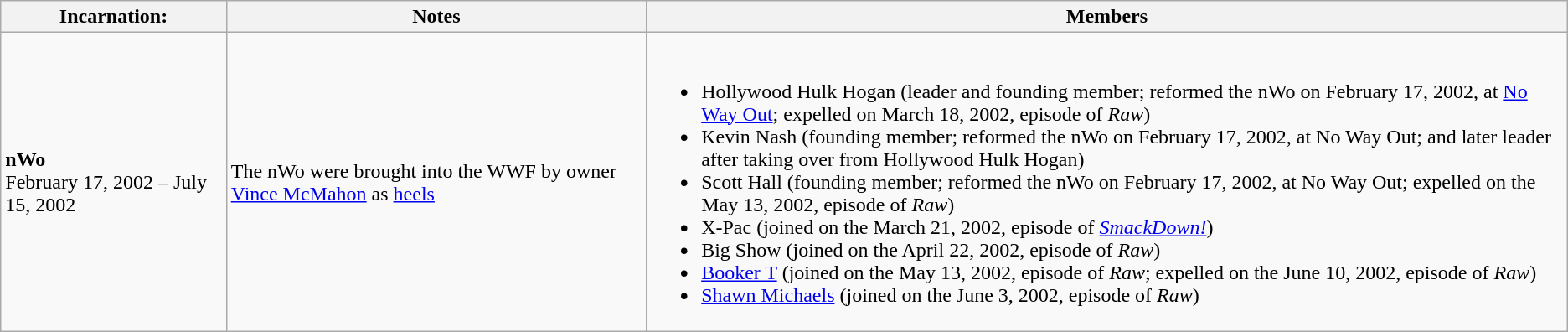<table class=wikitable style="font-size:100%; margin: 0.5em 0 0.5em 1em;">
<tr>
<th>Incarnation:</th>
<th>Notes</th>
<th>Members</th>
</tr>
<tr>
<td><strong>nWo</strong><br>February 17, 2002 – July 15, 2002</td>
<td>The nWo were brought into the WWF by owner <a href='#'>Vince McMahon</a> as <a href='#'>heels</a></td>
<td><br><ul><li>Hollywood Hulk Hogan (leader and founding member; reformed the nWo on February 17, 2002, at <a href='#'>No Way Out</a>; expelled on March 18, 2002, episode of <em>Raw</em>)</li><li>Kevin Nash (founding member; reformed the nWo on February 17, 2002, at No Way Out; and later leader after taking over from Hollywood Hulk Hogan)</li><li>Scott Hall (founding member; reformed the nWo on February 17, 2002, at No Way Out; expelled on the May 13, 2002, episode of <em>Raw</em>)</li><li>X-Pac (joined on the March 21, 2002, episode of <em><a href='#'>SmackDown!</a></em>)</li><li>Big Show (joined on the April 22, 2002, episode of <em>Raw</em>)</li><li><a href='#'>Booker T</a> (joined on the May 13, 2002, episode of <em>Raw</em>; expelled on the June 10, 2002, episode of <em>Raw</em>)</li><li><a href='#'>Shawn Michaels</a> (joined on the June 3, 2002, episode of <em>Raw</em>)</li></ul></td>
</tr>
</table>
